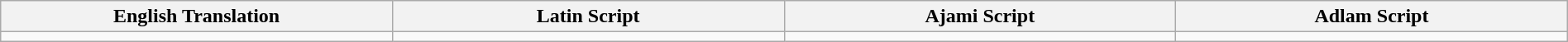<table class="wikitable" style="table-layout:fixed;width:100%">
<tr>
<th>English Translation</th>
<th>Latin Script</th>
<th>Ajami Script</th>
<th>Adlam Script</th>
</tr>
<tr>
<td></td>
<td></td>
<td dir="rtl" style="font-size:100%;line-height:1.65;"></td>
<td dir="rtl" style="font-size:100%;line-height:1.25;"></td>
</tr>
</table>
